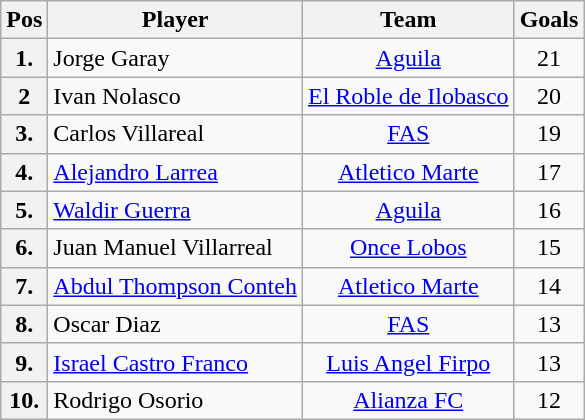<table class="wikitable">
<tr>
<th align="center">Pos</th>
<th align="center">Player</th>
<th align="center">Team</th>
<th align="center">Goals</th>
</tr>
<tr>
<th align="center">1.</th>
<td>  Jorge Garay</td>
<td align="center"><a href='#'>Aguila</a></td>
<td align="center">21</td>
</tr>
<tr>
<th align="center">2</th>
<td> Ivan Nolasco</td>
<td align="center"><a href='#'>El Roble de Ilobasco</a></td>
<td align="center">20</td>
</tr>
<tr>
<th align="center">3.</th>
<td> Carlos Villareal</td>
<td align="center"><a href='#'>FAS</a></td>
<td align="center">19</td>
</tr>
<tr>
<th align="center">4.</th>
<td> <a href='#'>Alejandro Larrea</a></td>
<td align="center"><a href='#'>Atletico Marte</a></td>
<td align="center">17</td>
</tr>
<tr>
<th align="center">5.</th>
<td> <a href='#'>Waldir Guerra</a></td>
<td align="center"><a href='#'>Aguila</a></td>
<td align="center">16</td>
</tr>
<tr>
<th align="center">6.</th>
<td> Juan Manuel Villarreal</td>
<td align="center"><a href='#'>Once Lobos</a></td>
<td align="center">15</td>
</tr>
<tr>
<th align="center">7.</th>
<td>  <a href='#'>Abdul Thompson Conteh</a></td>
<td align="center"><a href='#'>Atletico Marte</a></td>
<td align="center">14</td>
</tr>
<tr>
<th align="center">8.</th>
<td>  Oscar Diaz</td>
<td align="center"><a href='#'>FAS</a></td>
<td align="center">13</td>
</tr>
<tr>
<th align="center">9.</th>
<td>  <a href='#'>Israel Castro Franco</a></td>
<td align="center"><a href='#'>Luis Angel Firpo</a></td>
<td align="center">13</td>
</tr>
<tr>
<th align="center">10.</th>
<td>  Rodrigo Osorio</td>
<td align="center"><a href='#'>Alianza FC</a></td>
<td align="center">12</td>
</tr>
</table>
